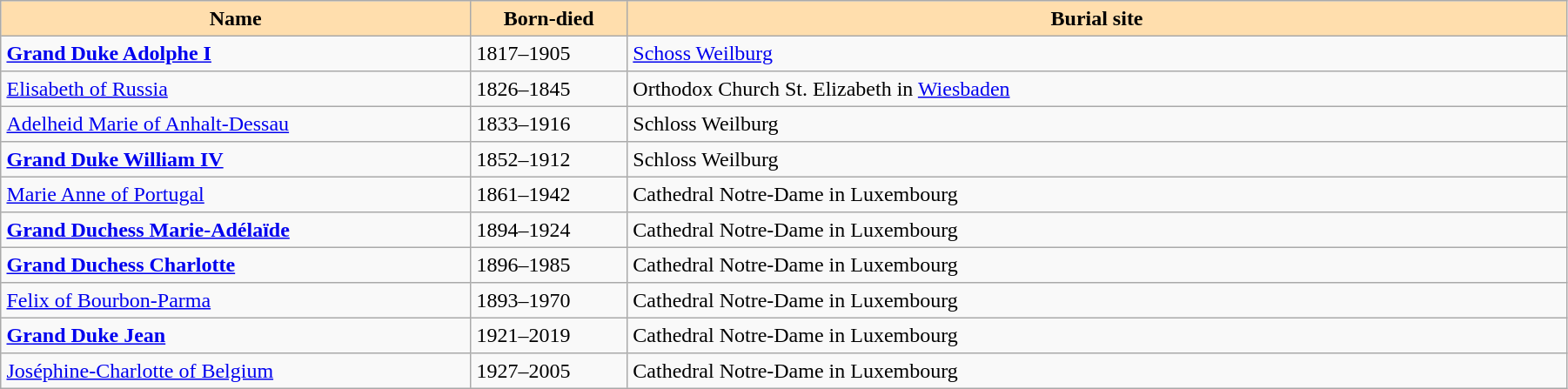<table width = "95%" border = 1 border="1" cellpadding="4" cellspacing="0" style="margin: 0.5em 1em 0.5em 0; background: #f9f9f9; border: 1px #aaa solid; border-collapse: collapse;">
<tr>
<th width="30%" bgcolor="#ffdead">Name</th>
<th width="10%" bgcolor="#ffdead">Born-died</th>
<th width="90%" bgcolor="#ffdead">Burial site</th>
</tr>
<tr>
<td><strong><a href='#'>Grand Duke Adolphe I</a></strong></td>
<td>1817–1905</td>
<td><a href='#'>Schoss Weilburg</a></td>
</tr>
<tr>
<td><a href='#'>Elisabeth of Russia</a></td>
<td>1826–1845</td>
<td>Orthodox Church St. Elizabeth in <a href='#'>Wiesbaden</a></td>
</tr>
<tr>
<td><a href='#'>Adelheid Marie of Anhalt-Dessau</a></td>
<td>1833–1916</td>
<td>Schloss Weilburg</td>
</tr>
<tr>
<td><strong><a href='#'>Grand Duke William IV</a></strong></td>
<td>1852–1912</td>
<td>Schloss Weilburg</td>
</tr>
<tr>
<td><a href='#'>Marie Anne of Portugal</a></td>
<td>1861–1942</td>
<td>Cathedral Notre-Dame in Luxembourg</td>
</tr>
<tr>
<td><strong><a href='#'>Grand Duchess Marie-Adélaïde</a></strong></td>
<td>1894–1924</td>
<td>Cathedral Notre-Dame in Luxembourg</td>
</tr>
<tr>
<td><strong><a href='#'>Grand Duchess Charlotte</a></strong></td>
<td>1896–1985</td>
<td>Cathedral Notre-Dame in Luxembourg</td>
</tr>
<tr>
<td><a href='#'>Felix of Bourbon-Parma</a></td>
<td>1893–1970</td>
<td>Cathedral Notre-Dame in Luxembourg</td>
</tr>
<tr>
<td><strong><a href='#'>Grand Duke Jean</a></strong></td>
<td>1921–2019</td>
<td>Cathedral Notre-Dame in Luxembourg</td>
</tr>
<tr>
<td><a href='#'>Joséphine-Charlotte of Belgium</a></td>
<td>1927–2005</td>
<td>Cathedral Notre-Dame in Luxembourg</td>
</tr>
</table>
